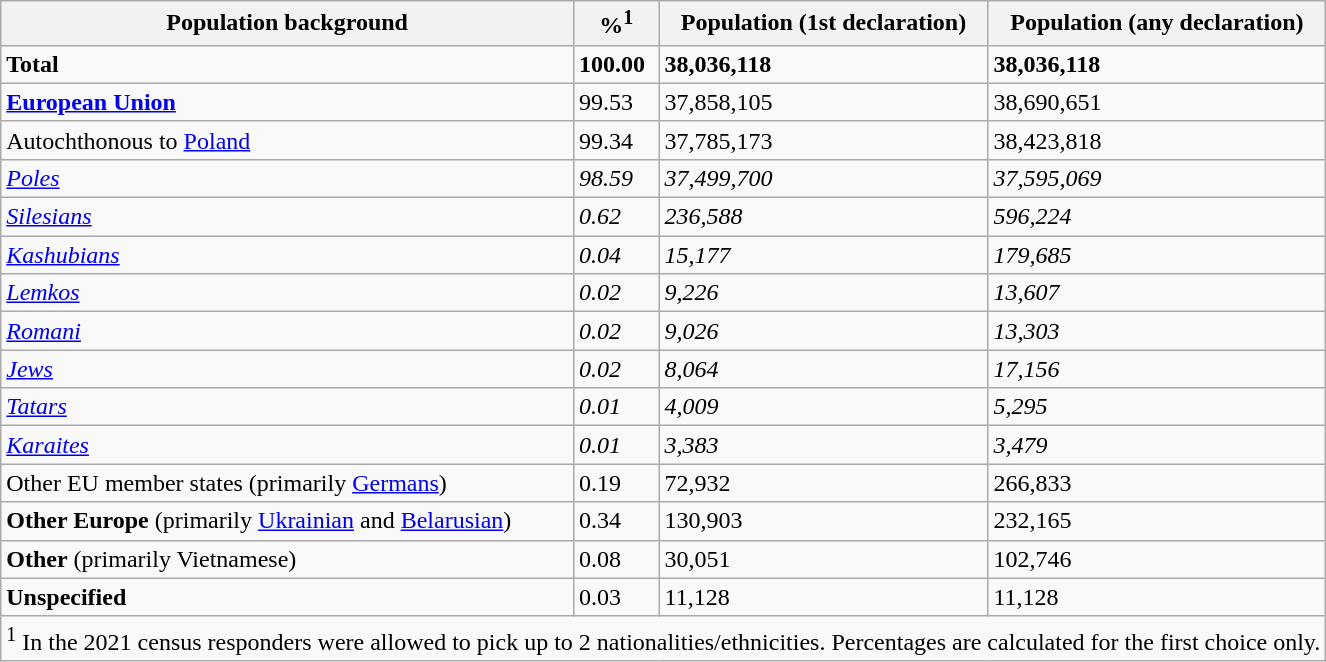<table class="wikitable sortable">
<tr>
<th>Population background</th>
<th>%<sup>1</sup></th>
<th>Population (1st declaration)</th>
<th>Population (any declaration)</th>
</tr>
<tr>
<td><strong>Total</strong></td>
<td><strong>100.00</strong></td>
<td><strong>38,036,118</strong></td>
<td><strong>38,036,118</strong></td>
</tr>
<tr>
<td><strong><a href='#'>European Union</a></strong></td>
<td>99.53</td>
<td>37,858,105</td>
<td>38,690,651</td>
</tr>
<tr>
<td>Autochthonous to <a href='#'>Poland</a></td>
<td>99.34</td>
<td>37,785,173</td>
<td>38,423,818</td>
</tr>
<tr>
<td><em>       <a href='#'>Poles</a></em></td>
<td><em>98.59</em></td>
<td><em>37,499,700</em></td>
<td><em>37,595,069</em></td>
</tr>
<tr>
<td><em>       <a href='#'>Silesians</a></em></td>
<td><em>0.62</em></td>
<td><em>236,588</em></td>
<td><em>596,224</em></td>
</tr>
<tr>
<td><em>       <a href='#'>Kashubians</a></em></td>
<td><em>0.04</em></td>
<td><em>15,177</em></td>
<td><em>179,685</em></td>
</tr>
<tr>
<td><em>       <a href='#'>Lemkos</a></em></td>
<td><em>0.02</em></td>
<td><em>9,226</em></td>
<td><em>13,607</em></td>
</tr>
<tr>
<td><em>       <a href='#'>Romani</a></em></td>
<td><em>0.02</em></td>
<td><em>9,026</em></td>
<td><em>13,303</em></td>
</tr>
<tr>
<td><em>       <a href='#'>Jews</a></em></td>
<td><em>0.02</em></td>
<td><em>8,064</em></td>
<td><em>17,156</em></td>
</tr>
<tr>
<td><em>       <a href='#'>Tatars</a></em></td>
<td><em>0.01</em></td>
<td><em>4,009</em></td>
<td><em>5,295</em></td>
</tr>
<tr>
<td><em>       <a href='#'>Karaites</a></em></td>
<td><em>0.01</em></td>
<td><em>3,383</em></td>
<td><em>3,479</em></td>
</tr>
<tr>
<td>Other EU member states (primarily <a href='#'>Germans</a>)</td>
<td>0.19</td>
<td>72,932</td>
<td>266,833</td>
</tr>
<tr>
<td><strong>Other Europe</strong> (primarily <a href='#'>Ukrainian</a> and <a href='#'>Belarusian</a>)</td>
<td>0.34</td>
<td>130,903</td>
<td>232,165</td>
</tr>
<tr>
<td><strong>Other</strong> (primarily Vietnamese)</td>
<td>0.08</td>
<td>30,051</td>
<td>102,746</td>
</tr>
<tr>
<td><strong>Unspecified</strong></td>
<td>0.03</td>
<td>11,128</td>
<td>11,128</td>
</tr>
<tr>
<td colspan="4"><sup>1</sup> In the 2021 census responders were allowed to pick up to 2 nationalities/ethnicities. Percentages are calculated for the first choice only.</td>
</tr>
</table>
